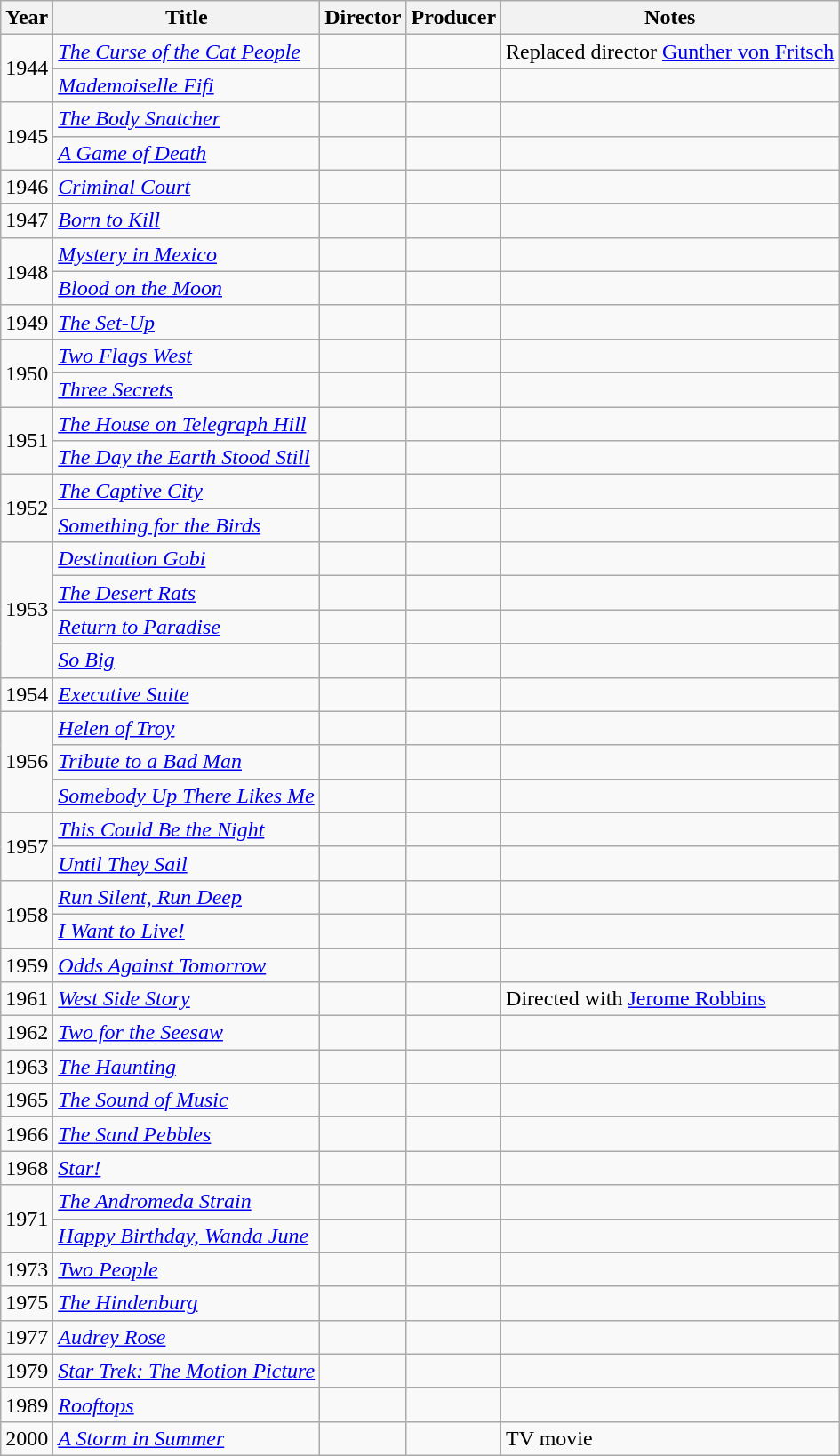<table class="wikitable">
<tr>
<th>Year</th>
<th>Title</th>
<th>Director</th>
<th>Producer</th>
<th>Notes</th>
</tr>
<tr>
<td rowspan=2>1944</td>
<td><em><a href='#'>The Curse of the Cat People</a></em></td>
<td></td>
<td></td>
<td>Replaced director <a href='#'>Gunther von Fritsch</a></td>
</tr>
<tr>
<td><em><a href='#'>Mademoiselle Fifi</a></em></td>
<td></td>
<td></td>
<td></td>
</tr>
<tr>
<td rowspan=2>1945</td>
<td><em><a href='#'>The Body Snatcher</a></em></td>
<td></td>
<td></td>
<td></td>
</tr>
<tr>
<td><em><a href='#'>A Game of Death</a></em></td>
<td></td>
<td></td>
<td></td>
</tr>
<tr>
<td>1946</td>
<td><em><a href='#'>Criminal Court</a></em></td>
<td></td>
<td></td>
<td></td>
</tr>
<tr>
<td>1947</td>
<td><em><a href='#'>Born to Kill</a></em></td>
<td></td>
<td></td>
<td></td>
</tr>
<tr>
<td rowspan=2>1948</td>
<td><em><a href='#'>Mystery in Mexico</a></em></td>
<td></td>
<td></td>
<td></td>
</tr>
<tr>
<td><em><a href='#'>Blood on the Moon</a></em></td>
<td></td>
<td></td>
<td></td>
</tr>
<tr>
<td>1949</td>
<td><em><a href='#'>The Set-Up</a></em></td>
<td></td>
<td></td>
<td></td>
</tr>
<tr>
<td rowspan=2>1950</td>
<td><em><a href='#'>Two Flags West</a></em></td>
<td></td>
<td></td>
<td></td>
</tr>
<tr>
<td><em><a href='#'>Three Secrets</a></em></td>
<td></td>
<td></td>
<td></td>
</tr>
<tr>
<td rowspan=2>1951</td>
<td><em><a href='#'>The House on Telegraph Hill</a></em></td>
<td></td>
<td></td>
<td></td>
</tr>
<tr>
<td><em><a href='#'>The Day the Earth Stood Still</a></em></td>
<td></td>
<td></td>
<td></td>
</tr>
<tr>
<td rowspan=2>1952</td>
<td><em><a href='#'>The Captive City</a></em></td>
<td></td>
<td></td>
<td></td>
</tr>
<tr>
<td><em><a href='#'>Something for the Birds</a></em></td>
<td></td>
<td></td>
<td></td>
</tr>
<tr>
<td rowspan=4>1953</td>
<td><em><a href='#'>Destination Gobi</a></em></td>
<td></td>
<td></td>
<td></td>
</tr>
<tr>
<td><em><a href='#'>The Desert Rats</a></em></td>
<td></td>
<td></td>
<td></td>
</tr>
<tr>
<td><em><a href='#'>Return to Paradise</a></em></td>
<td></td>
<td></td>
<td></td>
</tr>
<tr>
<td><em><a href='#'>So Big</a></em></td>
<td></td>
<td></td>
<td></td>
</tr>
<tr>
<td>1954</td>
<td><em><a href='#'>Executive Suite</a></em></td>
<td></td>
<td></td>
<td></td>
</tr>
<tr>
<td rowspan=3>1956</td>
<td><em><a href='#'>Helen of Troy</a></em></td>
<td></td>
<td></td>
<td></td>
</tr>
<tr>
<td><em><a href='#'>Tribute to a Bad Man</a></em></td>
<td></td>
<td></td>
<td></td>
</tr>
<tr>
<td><em><a href='#'>Somebody Up There Likes Me</a></em></td>
<td></td>
<td></td>
<td></td>
</tr>
<tr>
<td rowspan=2>1957</td>
<td><em><a href='#'>This Could Be the Night</a></em></td>
<td></td>
<td></td>
<td></td>
</tr>
<tr>
<td><em><a href='#'>Until They Sail</a></em></td>
<td></td>
<td></td>
<td></td>
</tr>
<tr>
<td rowspan=2>1958</td>
<td><em><a href='#'>Run Silent, Run Deep</a></em></td>
<td></td>
<td></td>
<td></td>
</tr>
<tr>
<td><em><a href='#'>I Want to Live!</a></em></td>
<td></td>
<td></td>
<td></td>
</tr>
<tr>
<td>1959</td>
<td><em><a href='#'>Odds Against Tomorrow</a></em></td>
<td></td>
<td></td>
<td></td>
</tr>
<tr>
<td>1961</td>
<td><em><a href='#'>West Side Story</a></em></td>
<td></td>
<td></td>
<td>Directed with <a href='#'>Jerome Robbins</a></td>
</tr>
<tr>
<td>1962</td>
<td><em><a href='#'>Two for the Seesaw</a></em></td>
<td></td>
<td></td>
<td></td>
</tr>
<tr>
<td>1963</td>
<td><em><a href='#'>The Haunting</a></em></td>
<td></td>
<td></td>
<td></td>
</tr>
<tr>
<td>1965</td>
<td><em><a href='#'>The Sound of Music</a></em></td>
<td></td>
<td></td>
<td></td>
</tr>
<tr>
<td>1966</td>
<td><em><a href='#'>The Sand Pebbles</a></em></td>
<td></td>
<td></td>
<td></td>
</tr>
<tr>
<td>1968</td>
<td><em><a href='#'>Star!</a></em></td>
<td></td>
<td></td>
<td></td>
</tr>
<tr>
<td rowspan=2>1971</td>
<td><em><a href='#'>The Andromeda Strain</a></em></td>
<td></td>
<td></td>
<td></td>
</tr>
<tr>
<td><em><a href='#'>Happy Birthday, Wanda June</a></em></td>
<td></td>
<td></td>
<td></td>
</tr>
<tr>
<td>1973</td>
<td><em><a href='#'>Two People</a></em></td>
<td></td>
<td></td>
<td></td>
</tr>
<tr>
<td>1975</td>
<td><em><a href='#'>The Hindenburg</a></em></td>
<td></td>
<td></td>
<td></td>
</tr>
<tr>
<td>1977</td>
<td><em><a href='#'>Audrey Rose</a></em></td>
<td></td>
<td></td>
<td></td>
</tr>
<tr>
<td>1979</td>
<td><em><a href='#'>Star Trek: The Motion Picture</a></em></td>
<td></td>
<td></td>
<td></td>
</tr>
<tr>
<td>1989</td>
<td><em><a href='#'>Rooftops</a></em></td>
<td></td>
<td></td>
<td></td>
</tr>
<tr>
<td>2000</td>
<td><em><a href='#'>A Storm in Summer</a></em></td>
<td></td>
<td></td>
<td>TV movie</td>
</tr>
</table>
